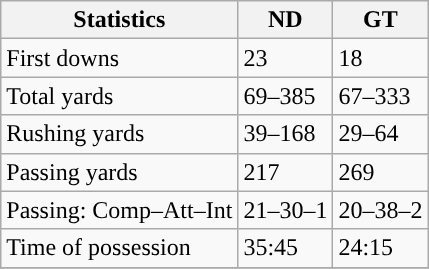<table class="wikitable" style="float: left;">
<tr>
<th>Statistics</th>
<th>ND</th>
<th>GT</th>
</tr>
<tr>
<td>First downs</td>
<td>23</td>
<td>18</td>
</tr>
<tr>
<td>Total yards</td>
<td>69–385</td>
<td>67–333</td>
</tr>
<tr>
<td>Rushing yards</td>
<td>39–168</td>
<td>29–64</td>
</tr>
<tr>
<td>Passing yards</td>
<td>217</td>
<td>269</td>
</tr>
<tr>
<td>Passing: Comp–Att–Int</td>
<td>21–30–1</td>
<td>20–38–2</td>
</tr>
<tr>
<td>Time of possession</td>
<td>35:45</td>
<td>24:15</td>
</tr>
<tr>
</tr>
</table>
